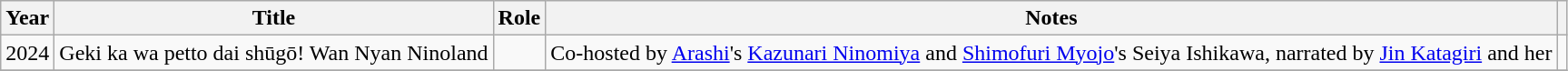<table class="wikitable sortable">
<tr>
<th>Year</th>
<th>Title</th>
<th>Role</th>
<th class="unsortable">Notes</th>
<th class="unsortable"></th>
</tr>
<tr>
<td>2024</td>
<td>Geki ka wa petto dai shūgō! Wan Nyan Ninoland</td>
<td></td>
<td>Co-hosted by <a href='#'>Arashi</a>'s <a href='#'>Kazunari Ninomiya</a> and <a href='#'>Shimofuri Myojo</a>'s Seiya Ishikawa, narrated by <a href='#'>Jin Katagiri</a> and her</td>
<td></td>
</tr>
<tr>
</tr>
</table>
